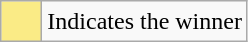<table class="wikitable">
<tr>
<td style="background:#FAEB86; height:20px; width:20px"></td>
<td>Indicates the winner</td>
</tr>
</table>
